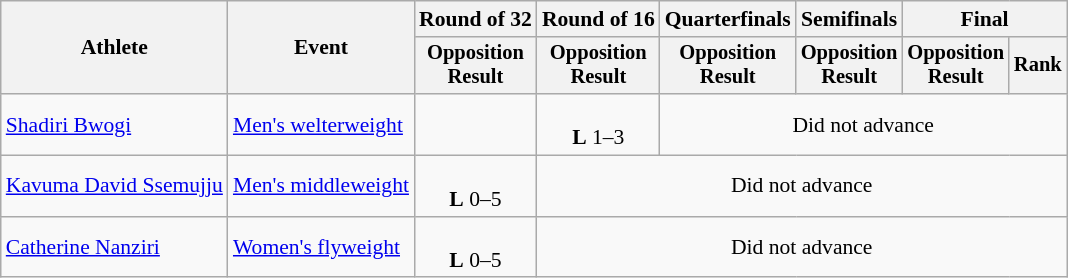<table class="wikitable" style="font-size:90%">
<tr>
<th rowspan="2">Athlete</th>
<th rowspan="2">Event</th>
<th>Round of 32</th>
<th>Round of 16</th>
<th>Quarterfinals</th>
<th>Semifinals</th>
<th colspan=2>Final</th>
</tr>
<tr style="font-size:95%">
<th>Opposition<br>Result</th>
<th>Opposition<br>Result</th>
<th>Opposition<br>Result</th>
<th>Opposition<br>Result</th>
<th>Opposition<br>Result</th>
<th>Rank</th>
</tr>
<tr align=center>
<td align=left><a href='#'>Shadiri Bwogi</a></td>
<td align=left><a href='#'>Men's welterweight</a></td>
<td></td>
<td><br><strong>L</strong> 1–3</td>
<td colspan=4>Did not advance</td>
</tr>
<tr align=center>
<td align=left><a href='#'>Kavuma David Ssemujju</a></td>
<td align=left><a href='#'>Men's middleweight</a></td>
<td><br><strong>L</strong> 0–5</td>
<td colspan=5>Did not advance</td>
</tr>
<tr align=center>
<td align=left><a href='#'>Catherine Nanziri</a></td>
<td align=left><a href='#'>Women's flyweight</a></td>
<td><br><strong>L</strong> 0–5</td>
<td colspan=5>Did not advance</td>
</tr>
</table>
